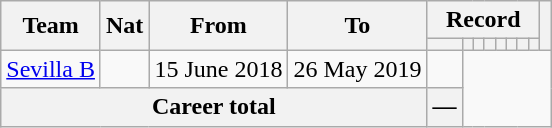<table class="wikitable" style="text-align: center">
<tr>
<th rowspan="2">Team</th>
<th rowspan="2">Nat</th>
<th rowspan="2">From</th>
<th rowspan="2">To</th>
<th colspan="8">Record</th>
<th rowspan=2></th>
</tr>
<tr>
<th></th>
<th></th>
<th></th>
<th></th>
<th></th>
<th></th>
<th></th>
<th></th>
</tr>
<tr>
<td align="left"><a href='#'>Sevilla B</a></td>
<td></td>
<td align=left>15 June 2018</td>
<td align=left>26 May 2019<br></td>
<td></td>
</tr>
<tr>
<th colspan=4>Career total<br></th>
<th>—</th>
</tr>
</table>
